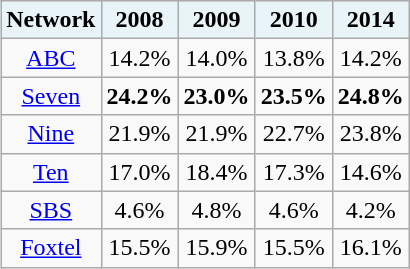<table class="wikitable sortable" style="float:right; text-align:center; margin-left:1em;">
<tr>
<th style="background:#e8f4f8;">Network</th>
<th style="background:#e8f4f8;">2008 </th>
<th style="background:#e8f4f8;">2009 </th>
<th style="background:#e8f4f8;">2010 </th>
<th style="background:#e8f4f8;">2014 </th>
</tr>
<tr>
<td><a href='#'>ABC</a></td>
<td>14.2%</td>
<td>14.0%</td>
<td>13.8%</td>
<td>14.2%</td>
</tr>
<tr>
<td><a href='#'>Seven</a></td>
<td><strong>24.2%</strong></td>
<td><strong>23.0%</strong></td>
<td><strong>23.5%</strong></td>
<td><strong>24.8%</strong></td>
</tr>
<tr>
<td><a href='#'>Nine</a></td>
<td>21.9%</td>
<td>21.9%</td>
<td>22.7%</td>
<td>23.8%</td>
</tr>
<tr>
<td><a href='#'>Ten</a></td>
<td>17.0%</td>
<td>18.4%</td>
<td>17.3%</td>
<td>14.6%</td>
</tr>
<tr>
<td><a href='#'>SBS</a></td>
<td>4.6%</td>
<td>4.8%</td>
<td>4.6%</td>
<td>4.2%</td>
</tr>
<tr>
<td><a href='#'>Foxtel</a></td>
<td>15.5%</td>
<td>15.9%</td>
<td>15.5%</td>
<td>16.1%</td>
</tr>
</table>
